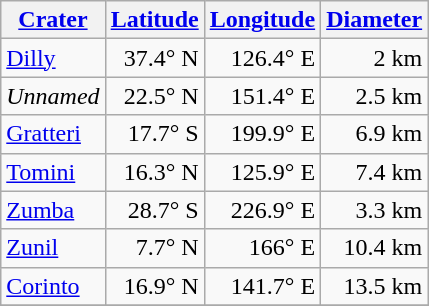<table class="wikitable">
<tr>
<th bgcolor="#EEEEEE"><a href='#'>Crater</a></th>
<th bgcolor="#EEEEEE"><a href='#'>Latitude</a></th>
<th bgcolor="#EEEEEE"><a href='#'>Longitude</a></th>
<th bgcolor="#EEEEEE"><a href='#'>Diameter</a></th>
</tr>
<tr>
<td><a href='#'>Dilly</a></td>
<td align="right">37.4° N</td>
<td align="right">126.4° E</td>
<td align="right">2 km</td>
</tr>
<tr>
<td><em>Unnamed</em></td>
<td align="right">22.5° N</td>
<td align="right">151.4° E</td>
<td align="right">2.5 km</td>
</tr>
<tr>
<td><a href='#'>Gratteri</a></td>
<td align="right">17.7° S</td>
<td align="right">199.9° E</td>
<td align="right">6.9 km</td>
</tr>
<tr>
<td><a href='#'>Tomini</a></td>
<td align="right">16.3° N</td>
<td align="right">125.9° E</td>
<td align="right">7.4 km</td>
</tr>
<tr>
<td><a href='#'>Zumba</a></td>
<td align="right">28.7° S</td>
<td align="right">226.9° E</td>
<td align="right">3.3 km</td>
</tr>
<tr>
<td><a href='#'>Zunil</a></td>
<td align="right">7.7° N</td>
<td align="right">166° E</td>
<td align="right">10.4 km</td>
</tr>
<tr>
<td><a href='#'>Corinto</a></td>
<td align="right">16.9° N</td>
<td align="right">141.7° E</td>
<td align="right">13.5 km</td>
</tr>
<tr>
</tr>
</table>
